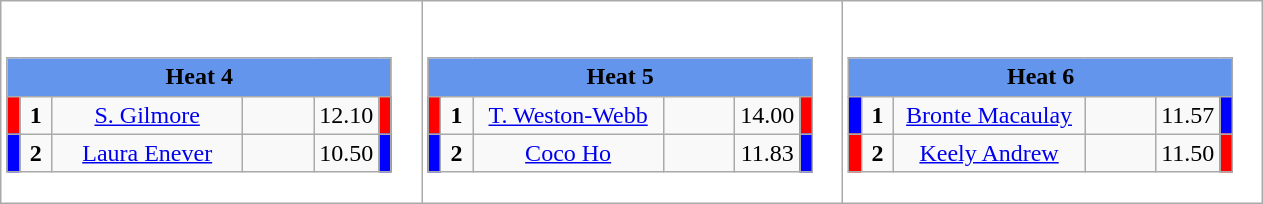<table class="wikitable" style="background:#fff;">
<tr>
<td><div><br><table class="wikitable">
<tr>
<td colspan="6"  style="text-align:center; background:#6495ed;"><strong>Heat 4</strong></td>
</tr>
<tr>
<td style="width:01px; background: #f00;"></td>
<td style="width:14px; text-align:center;"><strong>1</strong></td>
<td style="width:120px; text-align:center;"><a href='#'>S. Gilmore</a></td>
<td style="width:40px; text-align:center;"></td>
<td style="width:20px; text-align:center;">12.10</td>
<td style="width:01px; background: #f00;"></td>
</tr>
<tr>
<td style="width:01px; background: #00f;"></td>
<td style="width:14px; text-align:center;"><strong>2</strong></td>
<td style="width:120px; text-align:center;"><a href='#'>Laura Enever</a></td>
<td style="width:40px; text-align:center;"></td>
<td style="width:20px; text-align:center;">10.50</td>
<td style="width:01px; background: #00f;"></td>
</tr>
</table>
</div></td>
<td><div><br><table class="wikitable">
<tr>
<td colspan="6"  style="text-align:center; background:#6495ed;"><strong>Heat 5</strong></td>
</tr>
<tr>
<td style="width:01px; background: #f00;"></td>
<td style="width:14px; text-align:center;"><strong>1</strong></td>
<td style="width:120px; text-align:center;"><a href='#'>T. Weston-Webb</a></td>
<td style="width:40px; text-align:center;"></td>
<td style="width:20px; text-align:center;">14.00</td>
<td style="width:01px; background: #f00;"></td>
</tr>
<tr>
<td style="width:01px; background: #00f;"></td>
<td style="width:14px; text-align:center;"><strong>2</strong></td>
<td style="width:120px; text-align:center;"><a href='#'>Coco Ho</a></td>
<td style="width:40px; text-align:center;"></td>
<td style="width:20px; text-align:center;">11.83</td>
<td style="width:01px; background: #00f;"></td>
</tr>
</table>
</div></td>
<td><div><br><table class="wikitable">
<tr>
<td colspan="6"  style="text-align:center; background:#6495ed;"><strong>Heat 6</strong></td>
</tr>
<tr>
<td style="width:01px; background: #00f;"></td>
<td style="width:14px; text-align:center;"><strong>1</strong></td>
<td style="width:120px; text-align:center;"><a href='#'>Bronte Macaulay</a></td>
<td style="width:40px; text-align:center;"></td>
<td style="width:20px; text-align:center;">11.57</td>
<td style="width:01px; background: #00f;"></td>
</tr>
<tr>
<td style="width:01px; background: #f00;"></td>
<td style="width:14px; text-align:center;"><strong>2</strong></td>
<td style="width:120px; text-align:center;"><a href='#'>Keely Andrew</a></td>
<td style="width:40px; text-align:center;"></td>
<td style="width:20px; text-align:center;">11.50</td>
<td style="width:01px; background: #f00;"></td>
</tr>
</table>
</div></td>
</tr>
</table>
